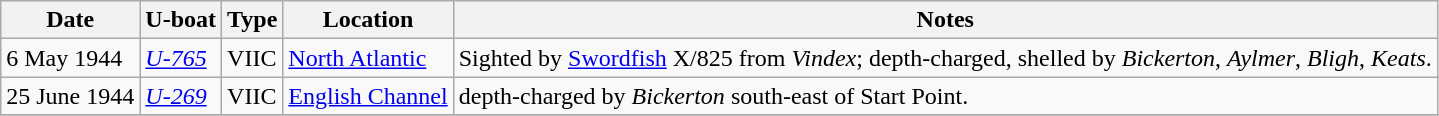<table class="wikitable">
<tr>
<th>Date</th>
<th>U-boat</th>
<th>Type</th>
<th>Location</th>
<th>Notes</th>
</tr>
<tr>
<td>6 May 1944</td>
<td><a href='#'><em>U-765</em></a></td>
<td>VIIC</td>
<td><a href='#'>North Atlantic</a><br> </td>
<td>Sighted by <a href='#'>Swordfish</a> X/825 from <em>Vindex</em>; depth-charged, shelled by <em>Bickerton</em>, <em>Aylmer</em>, <em>Bligh</em>, <em>Keats</em>.</td>
</tr>
<tr>
<td>25 June 1944</td>
<td><a href='#'><em>U-269</em></a></td>
<td>VIIC</td>
<td><a href='#'>English Channel</a><br> </td>
<td>depth-charged by <em>Bickerton</em> south-east of Start Point.</td>
</tr>
<tr>
</tr>
</table>
